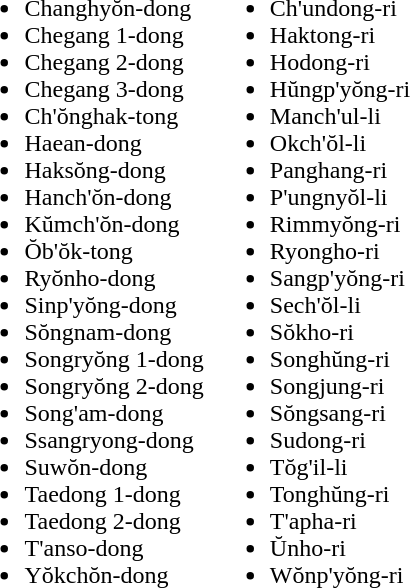<table>
<tr>
<td valign="top"><br><ul><li>Changhyŏn-dong</li><li>Chegang 1-dong</li><li>Chegang 2-dong</li><li>Chegang 3-dong</li><li>Ch'ŏnghak-tong</li><li>Haean-dong</li><li>Haksŏng-dong</li><li>Hanch'ŏn-dong</li><li>Kŭmch'ŏn-dong</li><li>Ŏb'ŏk-tong</li><li>Ryŏnho-dong</li><li>Sinp'yŏng-dong</li><li>Sŏngnam-dong</li><li>Songryŏng 1-dong</li><li>Songryŏng 2-dong</li><li>Song'am-dong</li><li>Ssangryong-dong</li><li>Suwŏn-dong</li><li>Taedong 1-dong</li><li>Taedong 2-dong</li><li>T'anso-dong</li><li>Yŏkchŏn-dong</li></ul></td>
<td valign="top"><br><ul><li>Ch'undong-ri</li><li>Haktong-ri</li><li>Hodong-ri</li><li>Hŭngp'yŏng-ri</li><li>Manch'ul-li</li><li>Okch'ŏl-li</li><li>Panghang-ri</li><li>P'ungnyŏl-li</li><li>Rimmyŏng-ri</li><li>Ryongho-ri</li><li>Sangp'yŏng-ri</li><li>Sech'ŏl-li</li><li>Sŏkho-ri</li><li>Songhŭng-ri</li><li>Songjung-ri</li><li>Sŏngsang-ri</li><li>Sudong-ri</li><li>Tŏg'il-li</li><li>Tonghŭng-ri</li><li>T'apha-ri</li><li>Ŭnho-ri</li><li>Wŏnp'yŏng-ri</li></ul></td>
</tr>
</table>
